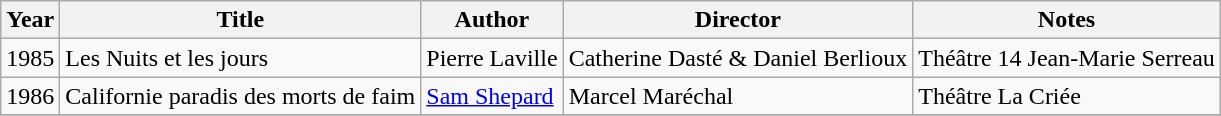<table class="wikitable">
<tr>
<th>Year</th>
<th>Title</th>
<th>Author</th>
<th>Director</th>
<th>Notes</th>
</tr>
<tr>
<td>1985</td>
<td>Les Nuits et les jours</td>
<td>Pierre Laville</td>
<td>Catherine Dasté & Daniel Berlioux</td>
<td>Théâtre 14 Jean-Marie Serreau</td>
</tr>
<tr>
<td>1986</td>
<td>Californie paradis des morts de faim</td>
<td><a href='#'>Sam Shepard</a></td>
<td>Marcel Maréchal</td>
<td>Théâtre La Criée</td>
</tr>
<tr>
</tr>
</table>
